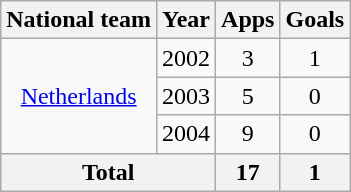<table class="wikitable" style="text-align:center">
<tr>
<th>National team</th>
<th>Year</th>
<th>Apps</th>
<th>Goals</th>
</tr>
<tr>
<td rowspan="3"><a href='#'>Netherlands</a></td>
<td>2002</td>
<td>3</td>
<td>1</td>
</tr>
<tr>
<td>2003</td>
<td>5</td>
<td>0</td>
</tr>
<tr>
<td>2004</td>
<td>9</td>
<td>0</td>
</tr>
<tr>
<th colspan="2">Total</th>
<th>17</th>
<th>1</th>
</tr>
</table>
